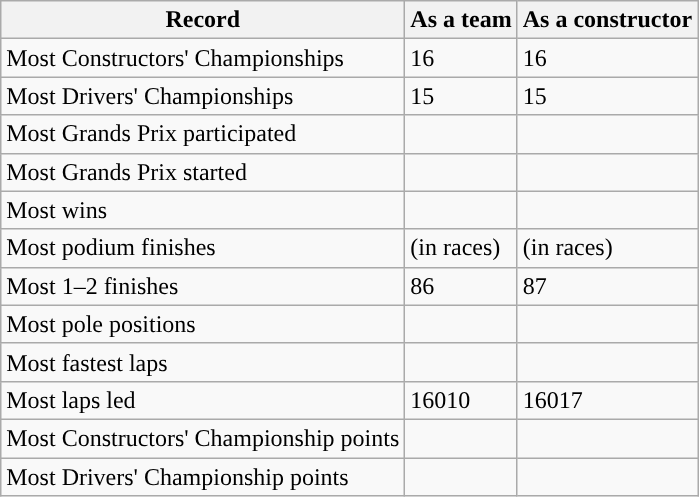<table class="wikitable">
<tr>
<th>Record</th>
<th>As a team</th>
<th>As a constructor</th>
</tr>
<tr>
<td>Most Constructors' Championships</td>
<td>16</td>
<td>16</td>
</tr>
<tr>
<td>Most Drivers' Championships</td>
<td>15</td>
<td>15</td>
</tr>
<tr>
<td>Most Grands Prix participated</td>
<td></td>
<td></td>
</tr>
<tr>
<td>Most Grands Prix started</td>
<td></td>
<td></td>
</tr>
<tr>
<td>Most wins</td>
<td></td>
<td></td>
</tr>
<tr>
<td>Most podium finishes</td>
<td> (in  races)</td>
<td> (in  races)</td>
</tr>
<tr>
<td>Most 1–2 finishes</td>
<td>86</td>
<td>87</td>
</tr>
<tr>
<td>Most pole positions</td>
<td></td>
<td></td>
</tr>
<tr>
<td>Most fastest laps</td>
<td></td>
<td></td>
</tr>
<tr>
<td>Most laps led</td>
<td>16010</td>
<td>16017</td>
</tr>
<tr>
<td>Most Constructors' Championship points</td>
<td></td>
<td></td>
</tr>
<tr>
<td>Most Drivers' Championship points</td>
<td></td>
<td></td>
</tr>
</table>
